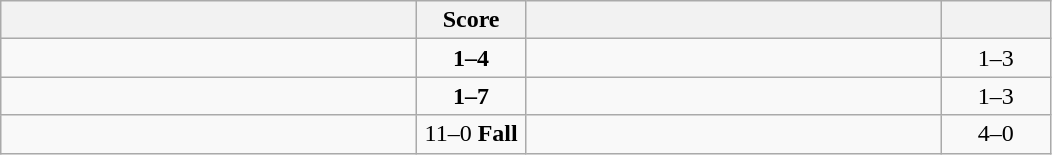<table class="wikitable" style="text-align: center; ">
<tr>
<th align="right" width="270"></th>
<th width="65">Score</th>
<th align="left" width="270"></th>
<th width="65"></th>
</tr>
<tr>
<td align="left"></td>
<td><strong>1–4</strong></td>
<td align="left"><strong></strong></td>
<td>1–3 <strong></strong></td>
</tr>
<tr>
<td align="left"></td>
<td><strong>1–7</strong></td>
<td align="left"><strong></strong></td>
<td>1–3 <strong></strong></td>
</tr>
<tr>
<td align="left"><strong></strong></td>
<td>11–0 <strong>Fall</strong></td>
<td align="left"></td>
<td>4–0 <strong></strong></td>
</tr>
</table>
